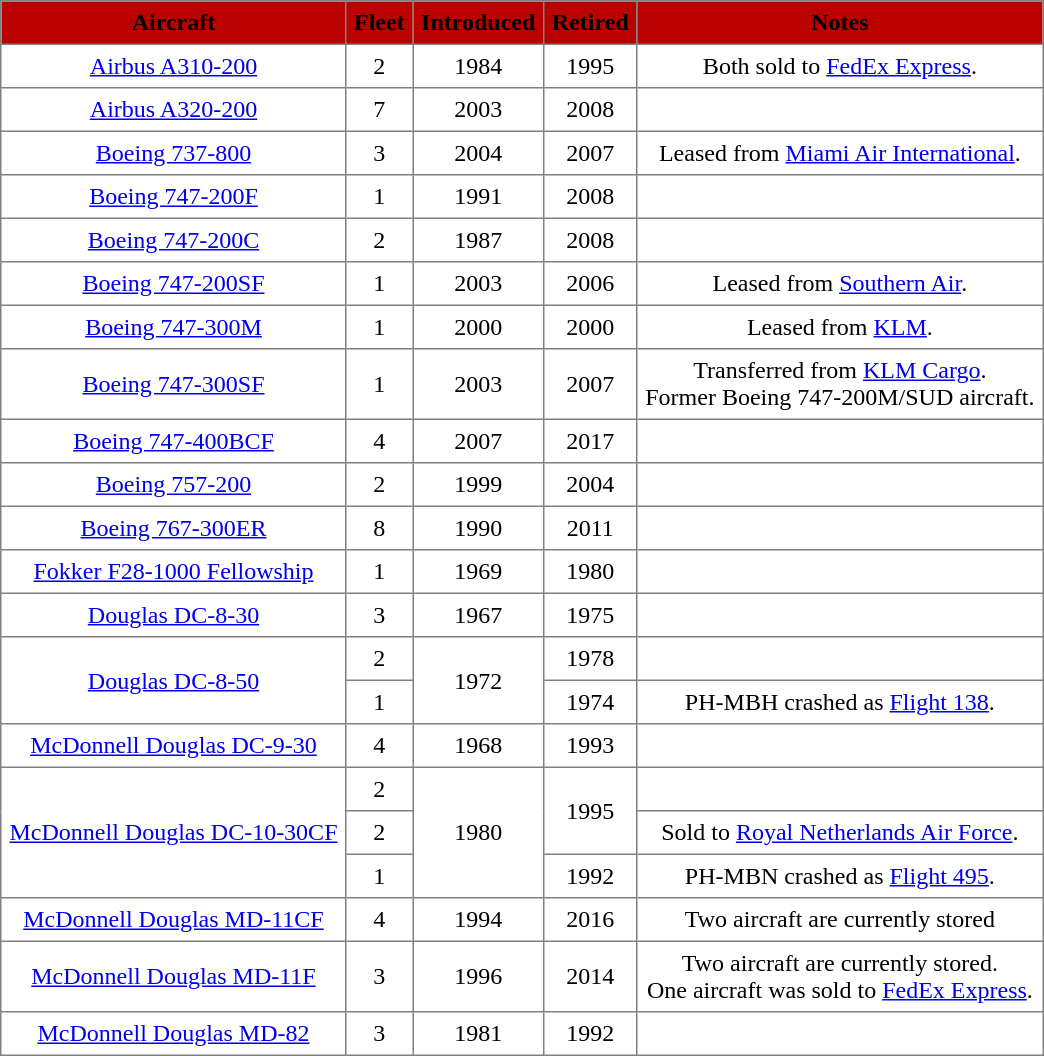<table class="toccolours" border="1" cellpadding="5" style="margin:auto;border-collapse:collapse; text-align:center">
<tr bgcolor=#BB0000>
<th><span>Aircraft</span></th>
<th><span>Fleet</span></th>
<th><span>Introduced</span></th>
<th><span>Retired</span></th>
<th><span>Notes</span></th>
</tr>
<tr>
<td><a href='#'>Airbus A310-200</a></td>
<td>2</td>
<td>1984</td>
<td>1995</td>
<td>Both sold to <a href='#'>FedEx Express</a>.</td>
</tr>
<tr>
<td><a href='#'>Airbus A320-200</a></td>
<td>7</td>
<td>2003</td>
<td>2008</td>
<td></td>
</tr>
<tr>
<td><a href='#'>Boeing 737-800</a></td>
<td>3</td>
<td>2004</td>
<td>2007</td>
<td>Leased from <a href='#'>Miami Air International</a>.</td>
</tr>
<tr>
<td><a href='#'>Boeing 747-200F</a></td>
<td>1</td>
<td>1991</td>
<td>2008</td>
<td></td>
</tr>
<tr>
<td><a href='#'>Boeing 747-200C</a></td>
<td>2</td>
<td>1987</td>
<td>2008</td>
<td></td>
</tr>
<tr>
<td><a href='#'>Boeing 747-200SF</a></td>
<td>1</td>
<td>2003</td>
<td>2006</td>
<td>Leased from <a href='#'>Southern Air</a>.</td>
</tr>
<tr>
<td><a href='#'>Boeing 747-300M</a></td>
<td>1</td>
<td>2000</td>
<td>2000</td>
<td>Leased from <a href='#'>KLM</a>.</td>
</tr>
<tr>
<td><a href='#'>Boeing 747-300SF</a></td>
<td>1</td>
<td>2003</td>
<td>2007</td>
<td>Transferred from <a href='#'>KLM Cargo</a>.<br>Former Boeing 747-200M/SUD aircraft.</td>
</tr>
<tr>
<td><a href='#'>Boeing 747-400BCF</a></td>
<td>4</td>
<td>2007</td>
<td>2017</td>
<td></td>
</tr>
<tr>
<td><a href='#'>Boeing 757-200</a></td>
<td>2</td>
<td>1999</td>
<td>2004</td>
<td></td>
</tr>
<tr>
<td><a href='#'>Boeing 767-300ER</a></td>
<td>8</td>
<td>1990</td>
<td>2011</td>
<td></td>
</tr>
<tr>
<td><a href='#'>Fokker F28-1000 Fellowship</a></td>
<td>1</td>
<td>1969</td>
<td>1980</td>
<td></td>
</tr>
<tr>
<td><a href='#'>Douglas DC-8-30</a></td>
<td>3</td>
<td>1967</td>
<td>1975</td>
<td></td>
</tr>
<tr>
<td rowspan="2"><a href='#'>Douglas DC-8-50</a></td>
<td>2</td>
<td rowspan="2">1972</td>
<td>1978</td>
<td></td>
</tr>
<tr>
<td>1</td>
<td>1974</td>
<td>PH-MBH crashed as <a href='#'>Flight 138</a>.</td>
</tr>
<tr>
<td><a href='#'>McDonnell Douglas DC-9-30</a></td>
<td>4</td>
<td>1968</td>
<td>1993</td>
<td></td>
</tr>
<tr>
<td rowspan="3"><a href='#'>McDonnell Douglas DC-10-30CF</a></td>
<td>2</td>
<td rowspan="3">1980</td>
<td rowspan="2">1995</td>
<td></td>
</tr>
<tr>
<td>2</td>
<td>Sold to <a href='#'>Royal Netherlands Air Force</a>.</td>
</tr>
<tr>
<td>1</td>
<td>1992</td>
<td>PH-MBN crashed as <a href='#'>Flight 495</a>.</td>
</tr>
<tr>
<td><a href='#'>McDonnell Douglas MD-11CF</a></td>
<td>4</td>
<td>1994</td>
<td>2016</td>
<td>Two aircraft are currently stored</td>
</tr>
<tr>
<td><a href='#'>McDonnell Douglas MD-11F</a></td>
<td>3</td>
<td>1996</td>
<td>2014</td>
<td>Two aircraft are currently stored.<br>One aircraft was sold to <a href='#'>FedEx Express</a>.</td>
</tr>
<tr>
<td><a href='#'>McDonnell Douglas MD-82</a></td>
<td>3</td>
<td>1981</td>
<td>1992</td>
<td></td>
</tr>
</table>
